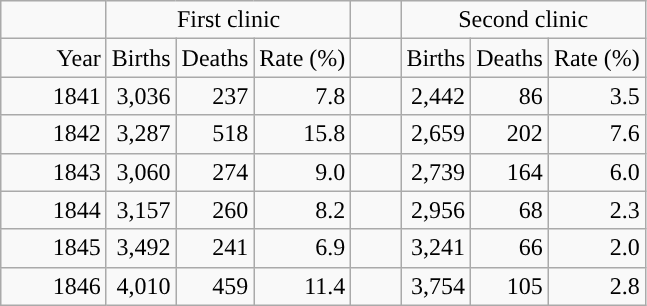<table class="wikitable">
<tr style="vertical-align:bottom;">
<td style="height:13px; width:63px;"> </td>
<td colspan="3" style="width:55px; text-align:center;">First clinic</td>
<td style="width:26px;"> </td>
<td colspan="3" style="width:55px; text-align:center;">Second clinic</td>
</tr>
<tr style="text-align:right; vertical-align:bottom;">
<td style="height:13px;">Year</td>
<td>Births</td>
<td>Deaths</td>
<td>Rate (%)</td>
<td> </td>
<td>Births</td>
<td>Deaths</td>
<td>Rate (%)</td>
</tr>
<tr style="text-align:right; vertical-align:bottom;">
<td style="height:13px;">1841</td>
<td>3,036</td>
<td>237</td>
<td>7.8</td>
<td> </td>
<td>2,442</td>
<td>86</td>
<td>3.5</td>
</tr>
<tr style="text-align:right; vertical-align:bottom;">
<td style="height:13px;">1842</td>
<td>3,287</td>
<td>518</td>
<td>15.8</td>
<td> </td>
<td>2,659</td>
<td>202</td>
<td>7.6</td>
</tr>
<tr style="text-align:right; vertical-align:bottom;">
<td style="height:13px;">1843</td>
<td>3,060</td>
<td>274</td>
<td>9.0</td>
<td> </td>
<td>2,739</td>
<td>164</td>
<td>6.0</td>
</tr>
<tr style="text-align:right; vertical-align:bottom;">
<td style="height:13px;">1844</td>
<td>3,157</td>
<td>260</td>
<td>8.2</td>
<td> </td>
<td>2,956</td>
<td>68</td>
<td>2.3</td>
</tr>
<tr style="text-align:right; vertical-align:bottom;">
<td style="height:13px;">1845</td>
<td>3,492</td>
<td>241</td>
<td>6.9</td>
<td> </td>
<td>3,241</td>
<td>66</td>
<td>2.0</td>
</tr>
<tr style="text-align:right; vertical-align:bottom;">
<td style="height:13px;">1846</td>
<td>4,010</td>
<td>459</td>
<td>11.4</td>
<td> </td>
<td>3,754</td>
<td>105</td>
<td>2.8</td>
</tr>
</table>
